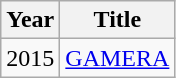<table class="wikitable sortable">
<tr>
<th>Year</th>
<th>Title</th>
</tr>
<tr>
<td>2015</td>
<td><a href='#'>GAMERA</a></td>
</tr>
</table>
